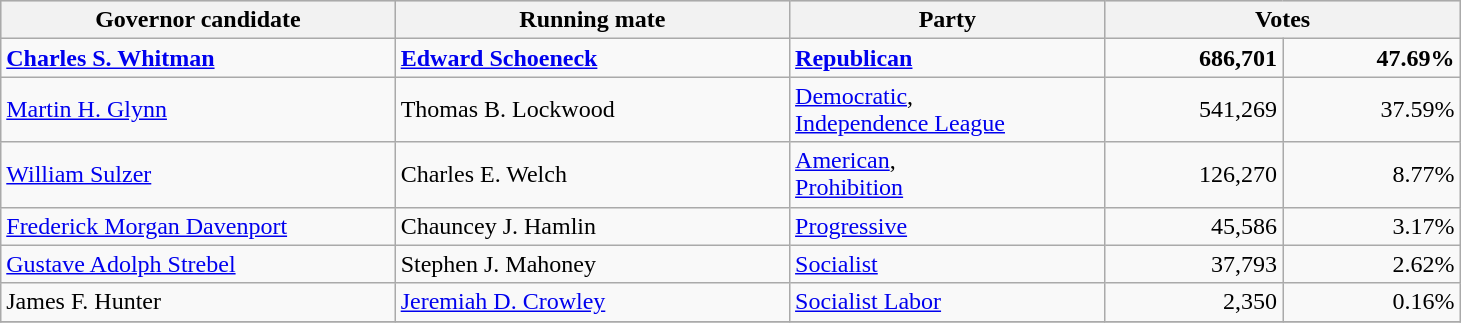<table class=wikitable>
<tr bgcolor=lightgrey>
<th width="20%">Governor candidate</th>
<th width="20%">Running mate</th>
<th width="16%">Party</th>
<th width="18%" colspan="2">Votes</th>
</tr>
<tr>
<td><strong><a href='#'>Charles S. Whitman</a></strong></td>
<td><strong><a href='#'>Edward Schoeneck</a></strong></td>
<td><strong><a href='#'>Republican</a></strong></td>
<td align="right"><strong>686,701</strong></td>
<td align="right"><strong>47.69%</strong></td>
</tr>
<tr>
<td><a href='#'>Martin H. Glynn</a></td>
<td>Thomas B. Lockwood</td>
<td><a href='#'>Democratic</a>, <br> <a href='#'>Independence League</a></td>
<td align="right">541,269</td>
<td align="right">37.59%</td>
</tr>
<tr>
<td><a href='#'>William Sulzer</a></td>
<td>Charles E. Welch</td>
<td><a href='#'>American</a>, <br> <a href='#'>Prohibition</a></td>
<td align="right">126,270</td>
<td align="right">8.77%</td>
</tr>
<tr>
<td><a href='#'>Frederick Morgan Davenport</a></td>
<td>Chauncey J. Hamlin</td>
<td><a href='#'>Progressive</a></td>
<td align="right">45,586</td>
<td align="right">3.17%</td>
</tr>
<tr>
<td><a href='#'>Gustave Adolph Strebel</a></td>
<td>Stephen J. Mahoney</td>
<td><a href='#'>Socialist</a></td>
<td align="right">37,793</td>
<td align="right">2.62%</td>
</tr>
<tr>
<td>James F. Hunter</td>
<td><a href='#'>Jeremiah D. Crowley</a></td>
<td><a href='#'>Socialist Labor</a></td>
<td align="right">2,350</td>
<td align="right">0.16%</td>
</tr>
<tr>
</tr>
</table>
